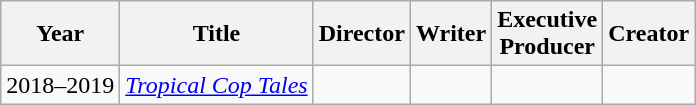<table class="wikitable">
<tr>
<th>Year</th>
<th>Title</th>
<th>Director</th>
<th>Writer</th>
<th>Executive<br>Producer</th>
<th>Creator</th>
</tr>
<tr>
<td>2018–2019</td>
<td><em><a href='#'>Tropical Cop Tales</a></em></td>
<td></td>
<td></td>
<td></td>
<td></td>
</tr>
</table>
